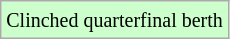<table class="wikitable">
<tr>
<td style="background-color: #ccffcc;"><small>Clinched quarterfinal berth</small></td>
</tr>
</table>
